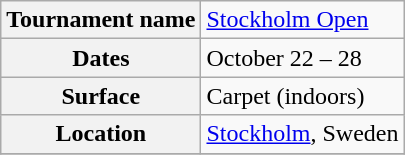<table class="wikitable">
<tr>
<th>Tournament name</th>
<td><a href='#'>Stockholm Open</a></td>
</tr>
<tr>
<th>Dates</th>
<td>October 22 – 28</td>
</tr>
<tr>
<th>Surface</th>
<td>Carpet (indoors)</td>
</tr>
<tr>
<th>Location</th>
<td><a href='#'>Stockholm</a>, Sweden</td>
</tr>
<tr>
</tr>
</table>
